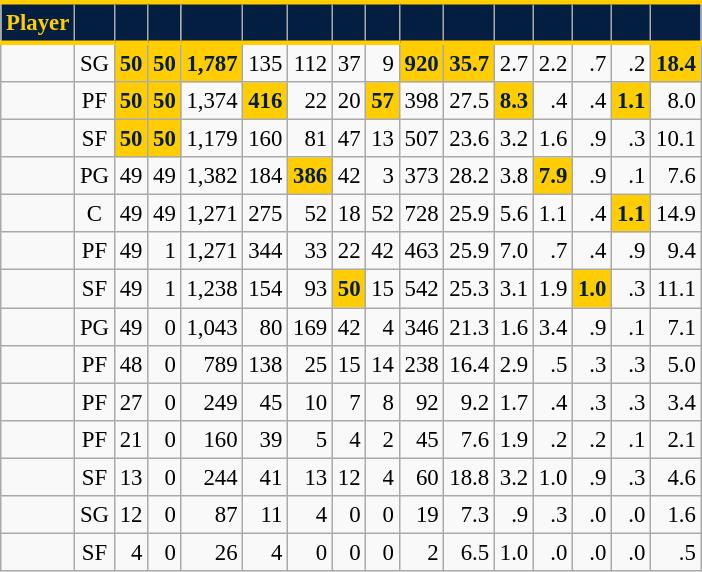<table class="wikitable sortable" style="font-size: 95%; text-align:right;">
<tr>
<th style="background:#041E42; color:#FFCD00; border-top:#FFCD00 3px solid; border-bottom:#FFCD00 3px solid;">Player</th>
<th style="background:#041E42; color:#FFCD00; border-top:#FFCD00 3px solid; border-bottom:#FFCD00 3px solid;"></th>
<th style="background:#041E42; color:#FFCD00; border-top:#FFCD00 3px solid; border-bottom:#FFCD00 3px solid;"></th>
<th style="background:#041E42; color:#FFCD00; border-top:#FFCD00 3px solid; border-bottom:#FFCD00 3px solid;"></th>
<th style="background:#041E42; color:#FFCD00; border-top:#FFCD00 3px solid; border-bottom:#FFCD00 3px solid;"></th>
<th style="background:#041E42; color:#FFCD00; border-top:#FFCD00 3px solid; border-bottom:#FFCD00 3px solid;"></th>
<th style="background:#041E42; color:#FFCD00; border-top:#FFCD00 3px solid; border-bottom:#FFCD00 3px solid;"></th>
<th style="background:#041E42; color:#FFCD00; border-top:#FFCD00 3px solid; border-bottom:#FFCD00 3px solid;"></th>
<th style="background:#041E42; color:#FFCD00; border-top:#FFCD00 3px solid; border-bottom:#FFCD00 3px solid;"></th>
<th style="background:#041E42; color:#FFCD00; border-top:#FFCD00 3px solid; border-bottom:#FFCD00 3px solid;"></th>
<th style="background:#041E42; color:#FFCD00; border-top:#FFCD00 3px solid; border-bottom:#FFCD00 3px solid;"></th>
<th style="background:#041E42; color:#FFCD00; border-top:#FFCD00 3px solid; border-bottom:#FFCD00 3px solid;"></th>
<th style="background:#041E42; color:#FFCD00; border-top:#FFCD00 3px solid; border-bottom:#FFCD00 3px solid;"></th>
<th style="background:#041E42; color:#FFCD00; border-top:#FFCD00 3px solid; border-bottom:#FFCD00 3px solid;"></th>
<th style="background:#041E42; color:#FFCD00; border-top:#FFCD00 3px solid; border-bottom:#FFCD00 3px solid;"></th>
<th style="background:#041E42; color:#FFCD00; border-top:#FFCD00 3px solid; border-bottom:#FFCD00 3px solid;"></th>
</tr>
<tr>
<td style="text-align:left;"></td>
<td style="text-align:center;">SG</td>
<td style="background:#FFCD00; color:#041E42;"><strong>50</strong></td>
<td style="background:#FFCD00; color:#041E42;"><strong>50</strong></td>
<td style="background:#FFCD00; color:#041E42;"><strong>1,787</strong></td>
<td>135</td>
<td>112</td>
<td>37</td>
<td>9</td>
<td style="background:#FFCD00; color:#041E42;"><strong>920</strong></td>
<td style="background:#FFCD00; color:#041E42;"><strong>35.7</strong></td>
<td>2.7</td>
<td>2.2</td>
<td>.7</td>
<td>.2</td>
<td style="background:#FFCD00; color:#041E42;"><strong>18.4</strong></td>
</tr>
<tr>
<td style="text-align:left;"></td>
<td style="text-align:center;">PF</td>
<td style="background:#FFCD00; color:#041E42;"><strong>50</strong></td>
<td style="background:#FFCD00; color:#041E42;"><strong>50</strong></td>
<td>1,374</td>
<td style="background:#FFCD00; color:#041E42;"><strong>416</strong></td>
<td>22</td>
<td>20</td>
<td style="background:#FFCD00; color:#041E42;"><strong>57</strong></td>
<td>398</td>
<td>27.5</td>
<td style="background:#FFCD00; color:#041E42;"><strong>8.3</strong></td>
<td>.4</td>
<td>.4</td>
<td style="background:#FFCD00; color:#041E42;"><strong>1.1</strong></td>
<td>8.0</td>
</tr>
<tr>
<td style="text-align:left;"></td>
<td style="text-align:center;">SF</td>
<td style="background:#FFCD00; color:#041E42;"><strong>50</strong></td>
<td style="background:#FFCD00; color:#041E42;"><strong>50</strong></td>
<td>1,179</td>
<td>160</td>
<td>81</td>
<td>47</td>
<td>13</td>
<td>507</td>
<td>23.6</td>
<td>3.2</td>
<td>1.6</td>
<td>.9</td>
<td>.3</td>
<td>10.1</td>
</tr>
<tr>
<td style="text-align:left;"></td>
<td style="text-align:center;">PG</td>
<td>49</td>
<td>49</td>
<td>1,382</td>
<td>184</td>
<td style="background:#FFCD00; color:#041E42;"><strong>386</strong></td>
<td>42</td>
<td>3</td>
<td>373</td>
<td>28.2</td>
<td>3.8</td>
<td style="background:#FFCD00; color:#041E42;"><strong>7.9</strong></td>
<td>.9</td>
<td>.1</td>
<td>7.6</td>
</tr>
<tr>
<td style="text-align:left;"></td>
<td style="text-align:center;">C</td>
<td>49</td>
<td>49</td>
<td>1,271</td>
<td>275</td>
<td>52</td>
<td>18</td>
<td>52</td>
<td>728</td>
<td>25.9</td>
<td>5.6</td>
<td>1.1</td>
<td>.4</td>
<td style="background:#FFCD00; color:#041E42;"><strong>1.1</strong></td>
<td>14.9</td>
</tr>
<tr>
<td style="text-align:left;"></td>
<td style="text-align:center;">PF</td>
<td>49</td>
<td>1</td>
<td>1,271</td>
<td>344</td>
<td>33</td>
<td>22</td>
<td>42</td>
<td>463</td>
<td>25.9</td>
<td>7.0</td>
<td>.7</td>
<td>.4</td>
<td>.9</td>
<td>9.4</td>
</tr>
<tr>
<td style="text-align:left;"></td>
<td style="text-align:center;">SF</td>
<td>49</td>
<td>1</td>
<td>1,238</td>
<td>154</td>
<td>93</td>
<td style="background:#FFCD00; color:#041E42;"><strong>50</strong></td>
<td>15</td>
<td>542</td>
<td>25.3</td>
<td>3.1</td>
<td>1.9</td>
<td style="background:#FFCD00; color:#041E42;"><strong>1.0</strong></td>
<td>.3</td>
<td>11.1</td>
</tr>
<tr>
<td style="text-align:left;"></td>
<td style="text-align:center;">PG</td>
<td>49</td>
<td>0</td>
<td>1,043</td>
<td>80</td>
<td>169</td>
<td>42</td>
<td>4</td>
<td>346</td>
<td>21.3</td>
<td>1.6</td>
<td>3.4</td>
<td>.9</td>
<td>.1</td>
<td>7.1</td>
</tr>
<tr>
<td style="text-align:left;"></td>
<td style="text-align:center;">PF</td>
<td>48</td>
<td>0</td>
<td>789</td>
<td>138</td>
<td>25</td>
<td>15</td>
<td>14</td>
<td>238</td>
<td>16.4</td>
<td>2.9</td>
<td>.5</td>
<td>.3</td>
<td>.3</td>
<td>5.0</td>
</tr>
<tr>
<td style="text-align:left;"></td>
<td style="text-align:center;">PF</td>
<td>27</td>
<td>0</td>
<td>249</td>
<td>45</td>
<td>10</td>
<td>7</td>
<td>8</td>
<td>92</td>
<td>9.2</td>
<td>1.7</td>
<td>.4</td>
<td>.3</td>
<td>.3</td>
<td>3.4</td>
</tr>
<tr>
<td style="text-align:left;"></td>
<td style="text-align:center;">PF</td>
<td>21</td>
<td>0</td>
<td>160</td>
<td>39</td>
<td>5</td>
<td>4</td>
<td>2</td>
<td>45</td>
<td>7.6</td>
<td>1.9</td>
<td>.2</td>
<td>.2</td>
<td>.1</td>
<td>2.1</td>
</tr>
<tr>
<td style="text-align:left;"></td>
<td style="text-align:center;">SF</td>
<td>13</td>
<td>0</td>
<td>244</td>
<td>41</td>
<td>13</td>
<td>12</td>
<td>4</td>
<td>60</td>
<td>18.8</td>
<td>3.2</td>
<td>1.0</td>
<td>.9</td>
<td>.3</td>
<td>4.6</td>
</tr>
<tr>
<td style="text-align:left;"></td>
<td style="text-align:center;">SG</td>
<td>12</td>
<td>0</td>
<td>87</td>
<td>11</td>
<td>4</td>
<td>0</td>
<td>0</td>
<td>19</td>
<td>7.3</td>
<td>.9</td>
<td>.3</td>
<td>.0</td>
<td>.0</td>
<td>1.6</td>
</tr>
<tr>
<td style="text-align:left;"></td>
<td style="text-align:center;">SF</td>
<td>4</td>
<td>0</td>
<td>26</td>
<td>4</td>
<td>0</td>
<td>0</td>
<td>0</td>
<td>2</td>
<td>6.5</td>
<td>1.0</td>
<td>.0</td>
<td>.0</td>
<td>.0</td>
<td>.5</td>
</tr>
</table>
